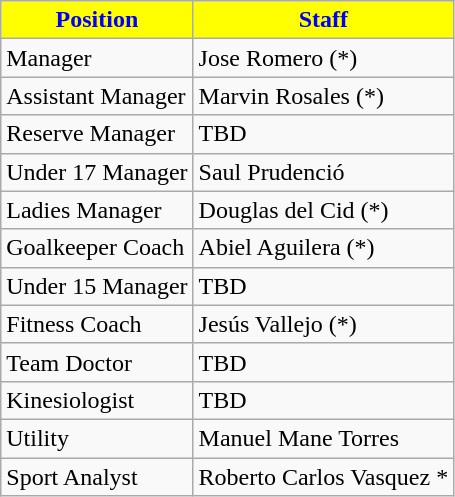<table class="wikitable">
<tr>
<th style="color:Blue; background:#FFFF00;">Position</th>
<th style="color:Blue; background:#FFFF00;">Staff</th>
</tr>
<tr>
<td>Manager</td>
<td> Jose Romero (*)</td>
</tr>
<tr>
<td>Assistant Manager</td>
<td> Marvin Rosales (*)</td>
</tr>
<tr>
<td>Reserve Manager</td>
<td> TBD</td>
</tr>
<tr>
<td>Under 17 Manager</td>
<td> Saul Prudenció</td>
</tr>
<tr>
<td>Ladies Manager</td>
<td> Douglas del Cid (*)</td>
</tr>
<tr>
<td>Goalkeeper Coach</td>
<td> Abiel Aguilera (*)</td>
</tr>
<tr>
<td>Under 15 Manager</td>
<td> TBD</td>
</tr>
<tr>
<td>Fitness Coach</td>
<td> Jesús Vallejo (*)</td>
</tr>
<tr>
<td>Team Doctor</td>
<td> TBD</td>
</tr>
<tr>
<td>Kinesiologist</td>
<td> TBD</td>
</tr>
<tr>
<td>Utility</td>
<td> Manuel Mane Torres</td>
</tr>
<tr>
<td>Sport Analyst</td>
<td> Roberto Carlos Vasquez *</td>
</tr>
</table>
